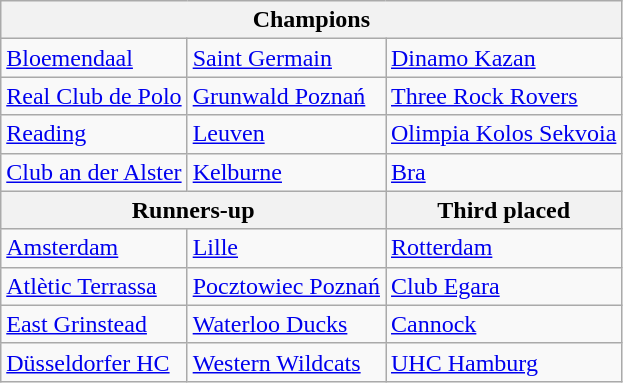<table class=wikitable>
<tr>
<th colspan=3>Champions</th>
</tr>
<tr>
<td> <a href='#'>Bloemendaal</a></td>
<td> <a href='#'>Saint Germain</a></td>
<td> <a href='#'>Dinamo Kazan</a></td>
</tr>
<tr>
<td> <a href='#'>Real Club de Polo</a></td>
<td> <a href='#'>Grunwald Poznań</a></td>
<td> <a href='#'>Three Rock Rovers</a></td>
</tr>
<tr>
<td> <a href='#'>Reading</a></td>
<td> <a href='#'>Leuven</a></td>
<td> <a href='#'>Olimpia Kolos Sekvoia</a></td>
</tr>
<tr>
<td> <a href='#'>Club an der Alster</a></td>
<td> <a href='#'>Kelburne</a></td>
<td> <a href='#'>Bra</a></td>
</tr>
<tr>
<th colspan=2>Runners-up</th>
<th>Third placed</th>
</tr>
<tr>
<td> <a href='#'>Amsterdam</a></td>
<td> <a href='#'>Lille</a></td>
<td> <a href='#'>Rotterdam</a></td>
</tr>
<tr>
<td> <a href='#'>Atlètic Terrassa</a></td>
<td> <a href='#'>Pocztowiec Poznań</a></td>
<td> <a href='#'>Club Egara</a></td>
</tr>
<tr>
<td> <a href='#'>East Grinstead</a></td>
<td> <a href='#'>Waterloo Ducks</a></td>
<td> <a href='#'>Cannock</a></td>
</tr>
<tr>
<td> <a href='#'>Düsseldorfer HC</a></td>
<td> <a href='#'>Western Wildcats</a></td>
<td> <a href='#'>UHC Hamburg</a></td>
</tr>
</table>
